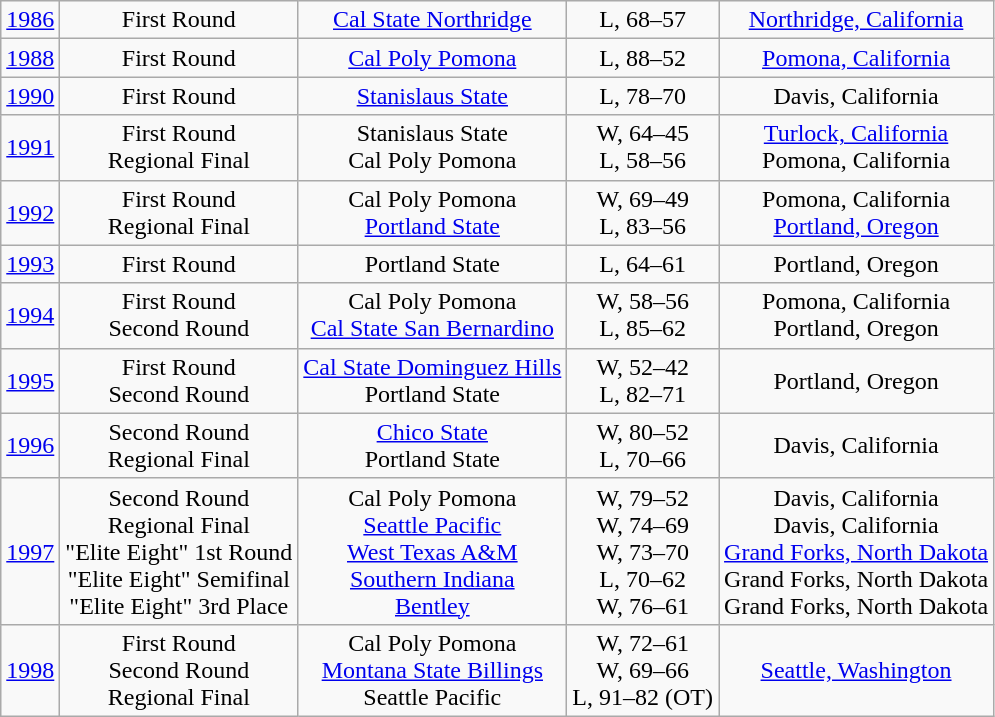<table class="wikitable" style="text-align:center">
<tr>
<td><a href='#'>1986</a></td>
<td>First Round</td>
<td><a href='#'>Cal State Northridge</a></td>
<td>L, 68–57</td>
<td><a href='#'>Northridge, California</a></td>
</tr>
<tr>
<td><a href='#'>1988</a></td>
<td>First Round</td>
<td><a href='#'>Cal Poly Pomona</a></td>
<td>L, 88–52</td>
<td><a href='#'>Pomona, California</a></td>
</tr>
<tr>
<td><a href='#'>1990</a></td>
<td>First Round</td>
<td><a href='#'>Stanislaus State</a></td>
<td>L, 78–70</td>
<td>Davis, California</td>
</tr>
<tr>
<td><a href='#'>1991</a></td>
<td>First Round<br>Regional Final</td>
<td>Stanislaus State<br>Cal Poly Pomona</td>
<td>W, 64–45<br>L, 58–56</td>
<td><a href='#'>Turlock, California</a><br>Pomona, California</td>
</tr>
<tr>
<td><a href='#'>1992</a></td>
<td>First Round<br>Regional Final</td>
<td>Cal Poly Pomona<br><a href='#'>Portland State</a></td>
<td>W, 69–49<br>L, 83–56</td>
<td>Pomona, California<br><a href='#'>Portland, Oregon</a></td>
</tr>
<tr>
<td><a href='#'>1993</a></td>
<td>First Round</td>
<td>Portland State</td>
<td>L, 64–61</td>
<td>Portland, Oregon</td>
</tr>
<tr>
<td><a href='#'>1994</a></td>
<td>First Round<br>Second Round</td>
<td>Cal Poly Pomona<br><a href='#'>Cal State San Bernardino</a></td>
<td>W, 58–56<br>L, 85–62</td>
<td>Pomona, California<br>Portland, Oregon</td>
</tr>
<tr>
<td><a href='#'>1995</a></td>
<td>First Round<br>Second Round</td>
<td><a href='#'>Cal State Dominguez Hills</a><br>Portland State</td>
<td>W, 52–42<br>L, 82–71</td>
<td>Portland, Oregon</td>
</tr>
<tr>
<td><a href='#'>1996</a></td>
<td>Second Round<br>Regional Final</td>
<td><a href='#'>Chico State</a><br>Portland State</td>
<td>W, 80–52<br>L, 70–66</td>
<td>Davis, California</td>
</tr>
<tr>
<td><a href='#'>1997</a></td>
<td>Second Round<br>Regional Final<br>"Elite Eight" 1st Round<br>"Elite Eight" Semifinal<br>"Elite Eight" 3rd Place</td>
<td>Cal Poly Pomona<br><a href='#'>Seattle Pacific</a><br><a href='#'>West Texas A&M</a><br><a href='#'>Southern Indiana</a><br><a href='#'>Bentley</a></td>
<td>W, 79–52<br>W, 74–69<br>W, 73–70<br>L, 70–62<br>W, 76–61</td>
<td>Davis, California<br>Davis, California<br><a href='#'>Grand Forks, North Dakota</a><br>Grand Forks, North Dakota<br>Grand Forks, North Dakota</td>
</tr>
<tr>
<td><a href='#'>1998</a></td>
<td>First Round<br>Second Round<br>Regional Final</td>
<td>Cal Poly Pomona<br><a href='#'>Montana State Billings</a><br>Seattle Pacific</td>
<td>W, 72–61<br>W, 69–66<br>L, 91–82 (OT)</td>
<td><a href='#'>Seattle, Washington</a></td>
</tr>
</table>
